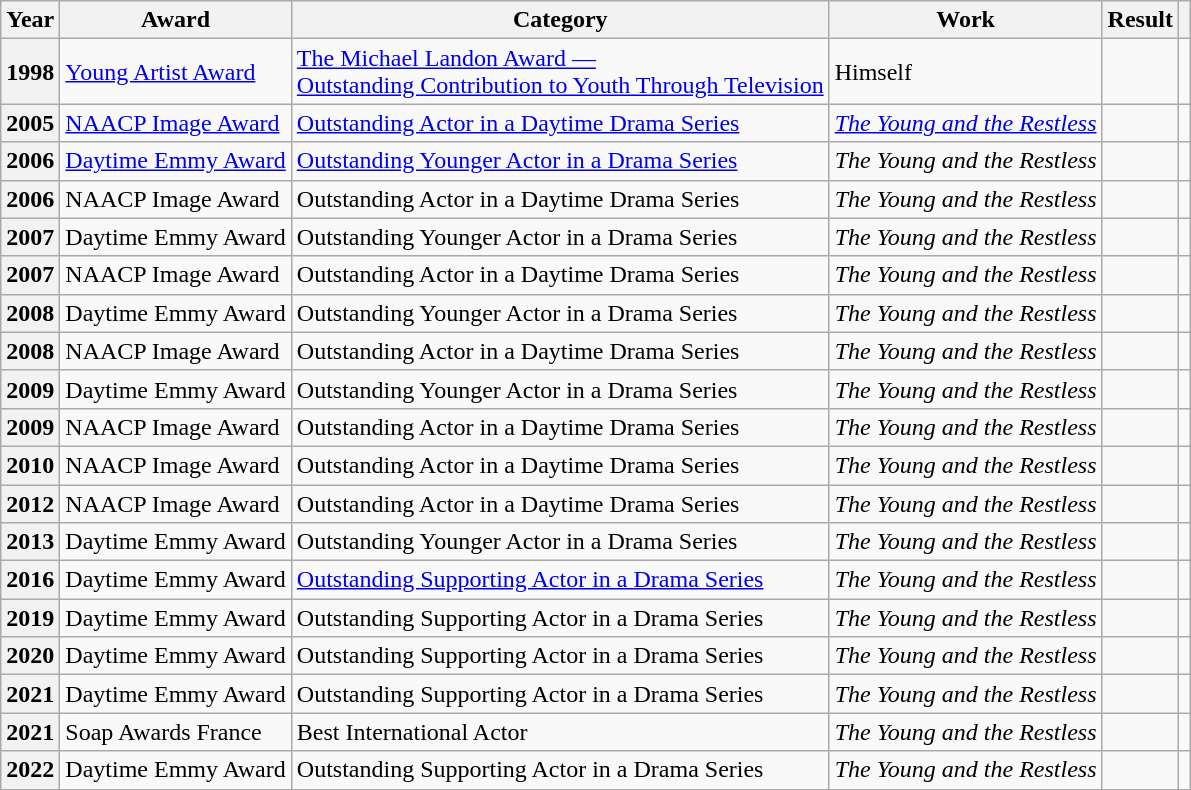<table class="wikitable sortable plainrowheaders">
<tr>
<th>Year</th>
<th>Award</th>
<th>Category</th>
<th>Work</th>
<th>Result</th>
<th scope="col" class="unsortable"></th>
</tr>
<tr>
<th scope="row" style="text-align:center;">1998</th>
<td><a href='#'>Young Artist Award</a></td>
<td><a href='#'>The Michael Landon Award — <br> Outstanding Contribution to Youth Through Television</a></td>
<td>Himself</td>
<td></td>
<td style="text-align:center;"></td>
</tr>
<tr>
<th scope="row" style="text-align:center;">2005</th>
<td><a href='#'>NAACP Image Award</a></td>
<td><a href='#'>Outstanding Actor in a Daytime Drama Series</a></td>
<td><em><a href='#'>The Young and the Restless</a></em></td>
<td></td>
<td></td>
</tr>
<tr>
<th scope="row" style="text-align:center;">2006</th>
<td><a href='#'>Daytime Emmy Award</a></td>
<td><a href='#'>Outstanding Younger Actor in a Drama Series</a></td>
<td><em>The Young and the Restless</em></td>
<td></td>
<td style="text-align:center;"></td>
</tr>
<tr>
<th scope="row" style="text-align:center;">2006</th>
<td>NAACP Image Award</td>
<td>Outstanding Actor in a Daytime Drama Series</td>
<td><em>The Young and the Restless</em></td>
<td></td>
<td></td>
</tr>
<tr>
<th scope="row" style="text-align:center;">2007</th>
<td>Daytime Emmy Award</td>
<td>Outstanding Younger Actor in a Drama Series</td>
<td><em>The Young and the Restless</em></td>
<td></td>
<td style="text-align:center;"></td>
</tr>
<tr>
<th scope="row" style="text-align:center;">2007</th>
<td>NAACP Image Award</td>
<td>Outstanding Actor in a Daytime Drama Series</td>
<td><em>The Young and the Restless</em></td>
<td></td>
<td></td>
</tr>
<tr>
<th scope="row" style="text-align:center;">2008</th>
<td>Daytime Emmy Award</td>
<td>Outstanding Younger Actor in a Drama Series</td>
<td><em>The Young and the Restless</em></td>
<td></td>
<td style="text-align:center;"></td>
</tr>
<tr>
<th scope="row" style="text-align:center;">2008</th>
<td>NAACP Image Award</td>
<td>Outstanding Actor in a Daytime Drama Series</td>
<td><em>The Young and the Restless</em></td>
<td></td>
<td></td>
</tr>
<tr>
<th scope="row" style="text-align:center;">2009</th>
<td>Daytime Emmy Award</td>
<td>Outstanding Younger Actor in a Drama Series</td>
<td><em>The Young and the Restless</em></td>
<td></td>
<td style="text-align:center;"></td>
</tr>
<tr>
<th scope="row" style="text-align:center;">2009</th>
<td>NAACP Image Award</td>
<td>Outstanding Actor in a Daytime Drama Series</td>
<td><em>The Young and the Restless</em></td>
<td></td>
<td></td>
</tr>
<tr>
<th scope="row" style="text-align:center;">2010</th>
<td>NAACP Image Award</td>
<td>Outstanding Actor in a Daytime Drama Series</td>
<td><em>The Young and the Restless</em></td>
<td></td>
<td></td>
</tr>
<tr>
<th scope="row" style="text-align:center;">2012</th>
<td>NAACP Image Award</td>
<td>Outstanding Actor in a Daytime Drama Series</td>
<td><em>The Young and the Restless</em></td>
<td></td>
<td></td>
</tr>
<tr>
<th scope="row" style="text-align:center;">2013</th>
<td>Daytime Emmy Award</td>
<td>Outstanding Younger Actor in a Drama Series</td>
<td><em>The Young and the Restless</em></td>
<td></td>
<td style="text-align:center;"></td>
</tr>
<tr>
<th scope="row" style="text-align:center;">2016</th>
<td>Daytime Emmy Award</td>
<td><a href='#'>Outstanding Supporting Actor in a Drama Series</a></td>
<td><em>The Young and the Restless</em></td>
<td></td>
<td style="text-align:center;"></td>
</tr>
<tr>
<th scope="row" style="text-align:center;">2019</th>
<td>Daytime Emmy Award</td>
<td>Outstanding Supporting Actor in a Drama Series</td>
<td><em>The Young and the Restless</em></td>
<td></td>
<td style="text-align:center;"></td>
</tr>
<tr>
<th scope="row" style="text-align:center;">2020</th>
<td>Daytime Emmy Award</td>
<td>Outstanding Supporting Actor in a Drama Series</td>
<td><em>The Young and the Restless</em></td>
<td></td>
<td style="text-align:center;"></td>
</tr>
<tr>
<th scope="row" style="text-align:center;">2021</th>
<td>Daytime Emmy Award</td>
<td>Outstanding Supporting Actor in a Drama Series</td>
<td><em>The Young and the Restless</em></td>
<td></td>
<td style="text-align:center;"></td>
</tr>
<tr>
<th scope="row" style="text-align:center;">2021</th>
<td>Soap Awards France</td>
<td>Best International Actor</td>
<td><em>The Young and the Restless</em></td>
<td></td>
<td style="text-align:center;"></td>
</tr>
<tr>
<th scope="row" style="text-align:center;">2022</th>
<td>Daytime Emmy Award</td>
<td>Outstanding Supporting Actor in a Drama Series</td>
<td><em>The Young and the Restless</em></td>
<td></td>
<td></td>
</tr>
</table>
